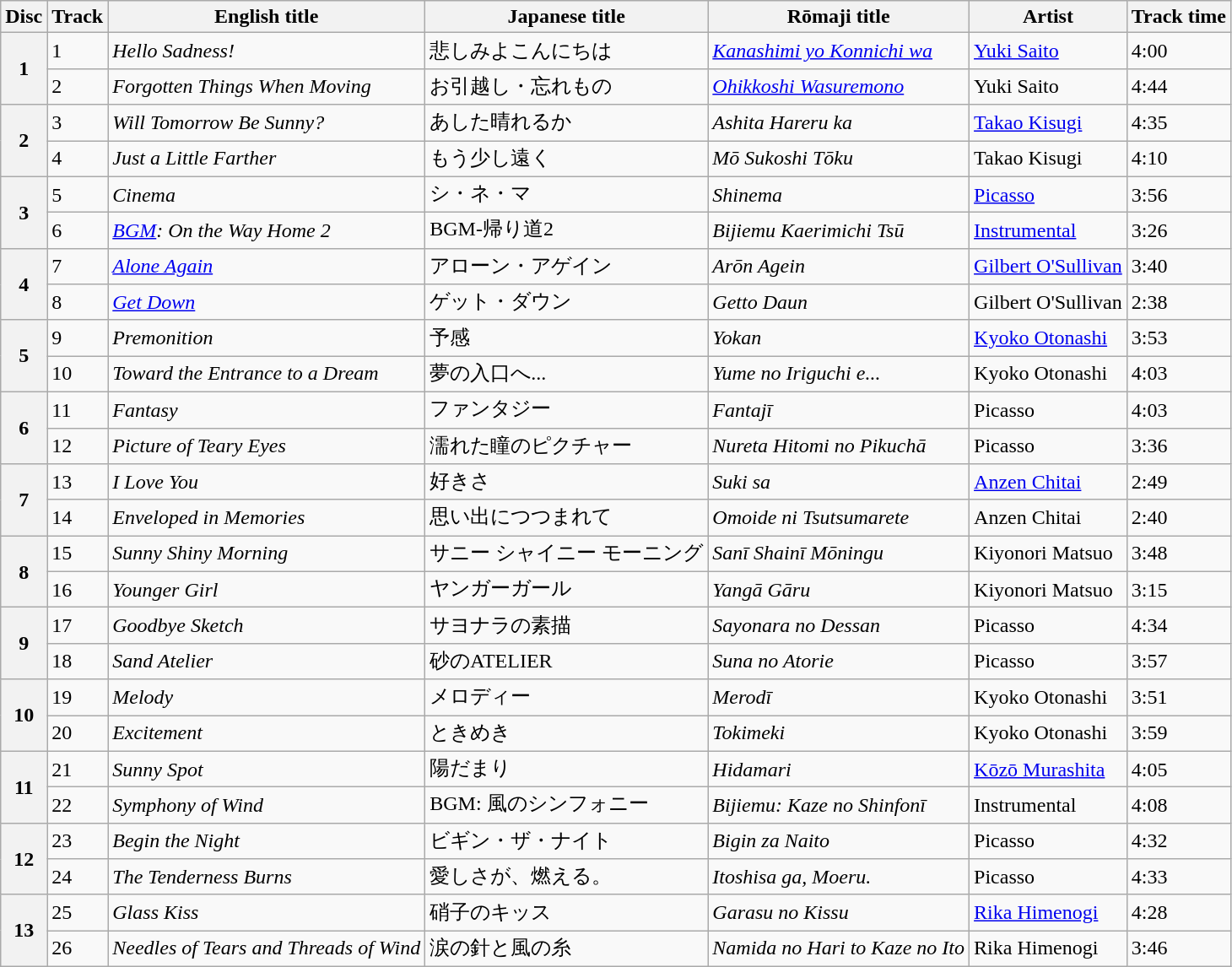<table class="wikitable" style="margin-top:.4em; text-align:left">
<tr>
<th>Disc</th>
<th>Track</th>
<th>English title</th>
<th>Japanese title</th>
<th>Rōmaji title</th>
<th>Artist</th>
<th>Track time</th>
</tr>
<tr>
<th rowspan=2>1</th>
<td>1</td>
<td><em>Hello Sadness!</em></td>
<td>悲しみよこんにちは</td>
<td><em><a href='#'>Kanashimi yo Konnichi wa</a></em></td>
<td><a href='#'>Yuki Saito</a></td>
<td>4:00</td>
</tr>
<tr>
<td>2</td>
<td><em>Forgotten Things When Moving</em></td>
<td>お引越し・忘れもの</td>
<td><em><a href='#'>Ohikkoshi Wasuremono</a></em></td>
<td>Yuki Saito</td>
<td>4:44</td>
</tr>
<tr>
<th rowspan=2>2</th>
<td>3</td>
<td><em>Will Tomorrow Be Sunny?</em></td>
<td>あした晴れるか</td>
<td><em>Ashita Hareru ka</em></td>
<td><a href='#'>Takao Kisugi</a></td>
<td>4:35</td>
</tr>
<tr>
<td>4</td>
<td><em>Just a Little Farther</em></td>
<td>もう少し遠く</td>
<td><em>Mō Sukoshi Tōku</em></td>
<td>Takao Kisugi</td>
<td>4:10</td>
</tr>
<tr>
<th rowspan=2>3</th>
<td>5</td>
<td><em>Cinema</em></td>
<td>シ・ネ・マ</td>
<td><em>Shinema</em></td>
<td><a href='#'>Picasso</a></td>
<td>3:56</td>
</tr>
<tr>
<td>6</td>
<td><em><a href='#'>BGM</a>: On the Way Home 2</em></td>
<td>BGM-帰り道2</td>
<td><em>Bijiemu Kaerimichi Tsū</em></td>
<td><a href='#'>Instrumental</a></td>
<td>3:26</td>
</tr>
<tr>
<th rowspan=2>4</th>
<td>7</td>
<td><em><a href='#'>Alone Again</a></em></td>
<td>アローン・アゲイン</td>
<td><em>Arōn Agein</em></td>
<td><a href='#'>Gilbert O'Sullivan</a></td>
<td>3:40</td>
</tr>
<tr>
<td>8</td>
<td><em><a href='#'>Get Down</a></em></td>
<td>ゲット・ダウン</td>
<td><em>Getto Daun</em></td>
<td>Gilbert O'Sullivan</td>
<td>2:38</td>
</tr>
<tr>
<th rowspan=2>5</th>
<td>9</td>
<td><em>Premonition</em></td>
<td>予感</td>
<td><em>Yokan</em></td>
<td><a href='#'>Kyoko Otonashi</a></td>
<td>3:53</td>
</tr>
<tr>
<td>10</td>
<td><em>Toward the Entrance to a Dream</em></td>
<td>夢の入口へ...</td>
<td><em>Yume no Iriguchi e...</em></td>
<td>Kyoko Otonashi</td>
<td>4:03</td>
</tr>
<tr>
<th rowspan=2>6</th>
<td>11</td>
<td><em>Fantasy</em></td>
<td>ファンタジー</td>
<td><em>Fantajī</em></td>
<td>Picasso</td>
<td>4:03</td>
</tr>
<tr>
<td>12</td>
<td><em>Picture of Teary Eyes</em></td>
<td>濡れた瞳のピクチャー</td>
<td><em>Nureta Hitomi no Pikuchā</em></td>
<td>Picasso</td>
<td>3:36</td>
</tr>
<tr>
<th rowspan=2>7</th>
<td>13</td>
<td><em>I Love You</em></td>
<td>好きさ</td>
<td><em>Suki sa</em></td>
<td><a href='#'>Anzen Chitai</a></td>
<td>2:49</td>
</tr>
<tr>
<td>14</td>
<td><em>Enveloped in Memories</em></td>
<td>思い出につつまれて</td>
<td><em>Omoide ni Tsutsumarete</em></td>
<td>Anzen Chitai</td>
<td>2:40</td>
</tr>
<tr>
<th rowspan=2>8</th>
<td>15</td>
<td><em>Sunny Shiny Morning</em></td>
<td>サニー シャイニー モーニング</td>
<td><em>Sanī Shainī Mōningu</em></td>
<td>Kiyonori Matsuo</td>
<td>3:48</td>
</tr>
<tr>
<td>16</td>
<td><em>Younger Girl</em></td>
<td>ヤンガーガール</td>
<td><em>Yangā Gāru</em></td>
<td>Kiyonori Matsuo</td>
<td>3:15</td>
</tr>
<tr>
<th rowspan=2>9</th>
<td>17</td>
<td><em>Goodbye Sketch</em></td>
<td>サヨナラの素描</td>
<td><em>Sayonara no Dessan</em></td>
<td>Picasso</td>
<td>4:34</td>
</tr>
<tr>
<td>18</td>
<td><em>Sand Atelier</em></td>
<td>砂のATELIER</td>
<td><em>Suna no Atorie</em></td>
<td>Picasso</td>
<td>3:57</td>
</tr>
<tr>
<th rowspan=2>10</th>
<td>19</td>
<td><em>Melody</em></td>
<td>メロディー</td>
<td><em>Merodī</em></td>
<td>Kyoko Otonashi</td>
<td>3:51</td>
</tr>
<tr>
<td>20</td>
<td><em>Excitement</em></td>
<td>ときめき</td>
<td><em>Tokimeki</em></td>
<td>Kyoko Otonashi</td>
<td>3:59</td>
</tr>
<tr>
<th rowspan=2>11</th>
<td>21</td>
<td><em>Sunny Spot</em></td>
<td>陽だまり</td>
<td><em>Hidamari</em></td>
<td><a href='#'>Kōzō Murashita</a></td>
<td>4:05</td>
</tr>
<tr>
<td>22</td>
<td><em>Symphony of Wind</em></td>
<td>BGM: 風のシンフォニー</td>
<td><em>Bijiemu: Kaze no Shinfonī</em></td>
<td>Instrumental</td>
<td>4:08</td>
</tr>
<tr>
<th rowspan=2>12</th>
<td>23</td>
<td><em>Begin the Night</em></td>
<td>ビギン・ザ・ナイト</td>
<td><em>Bigin za Naito</em></td>
<td>Picasso</td>
<td>4:32</td>
</tr>
<tr>
<td>24</td>
<td><em>The Tenderness Burns</em></td>
<td>愛しさが、燃える。</td>
<td><em>Itoshisa ga, Moeru.</em></td>
<td>Picasso</td>
<td>4:33</td>
</tr>
<tr>
<th rowspan=2>13</th>
<td>25</td>
<td><em>Glass Kiss</em></td>
<td>硝子のキッス</td>
<td><em>Garasu no Kissu</em></td>
<td><a href='#'>Rika Himenogi</a></td>
<td>4:28</td>
</tr>
<tr>
<td>26</td>
<td><em>Needles of Tears and Threads of Wind</em></td>
<td>涙の針と風の糸</td>
<td><em>Namida no Hari to Kaze no Ito</em></td>
<td>Rika Himenogi</td>
<td>3:46</td>
</tr>
</table>
